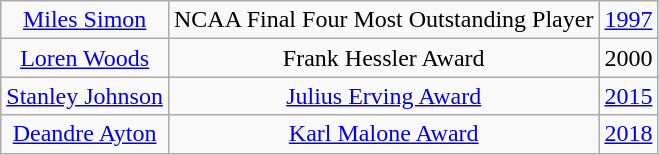<table class="wikitable" style="text-align:center;">
<tr>
<td><a href='#'>Miles Simon</a></td>
<td>NCAA Final Four Most Outstanding Player</td>
<td><a href='#'>1997</a></td>
</tr>
<tr>
<td><a href='#'>Loren Woods</a></td>
<td>Frank Hessler Award</td>
<td>2000</td>
</tr>
<tr>
<td><a href='#'>Stanley Johnson</a></td>
<td><a href='#'>Julius Erving Award</a></td>
<td><a href='#'>2015</a></td>
</tr>
<tr>
<td><a href='#'>Deandre Ayton</a></td>
<td><a href='#'>Karl Malone Award</a></td>
<td><a href='#'>2018</a></td>
</tr>
</table>
